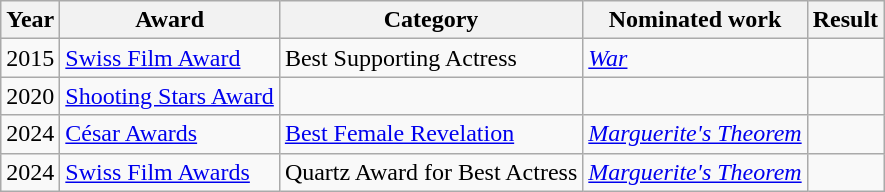<table class="wikitable sortable">
<tr>
<th>Year</th>
<th>Award</th>
<th>Category</th>
<th>Nominated work</th>
<th>Result</th>
</tr>
<tr>
<td>2015</td>
<td><a href='#'>Swiss Film Award</a></td>
<td>Best Supporting Actress</td>
<td><em><a href='#'>War</a></em></td>
<td></td>
</tr>
<tr>
<td>2020</td>
<td><a href='#'>Shooting Stars Award</a></td>
<td></td>
<td></td>
<td></td>
</tr>
<tr>
<td>2024</td>
<td><a href='#'>César Awards</a></td>
<td><a href='#'>Best Female Revelation</a></td>
<td><em><a href='#'>Marguerite's Theorem</a></em></td>
<td></td>
</tr>
<tr>
<td>2024</td>
<td><a href='#'>Swiss Film Awards</a></td>
<td>Quartz Award for Best Actress</td>
<td><em><a href='#'>Marguerite's Theorem</a></em></td>
<td></td>
</tr>
</table>
